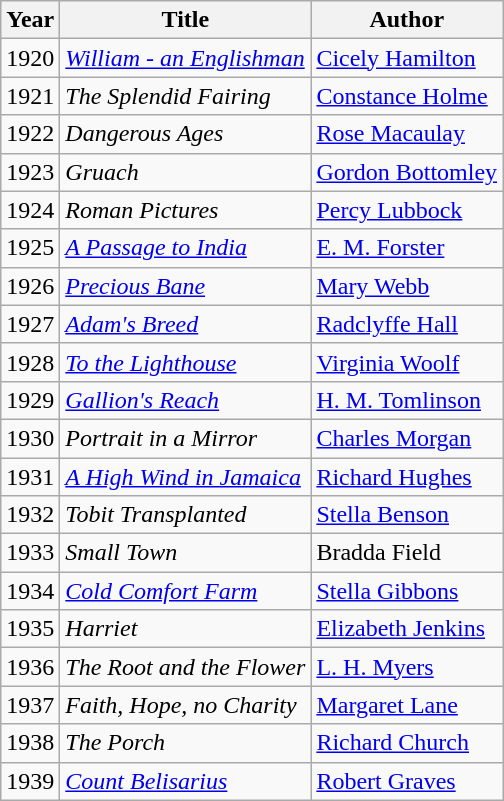<table class=" wikitable sortable">
<tr>
<th>Year</th>
<th>Title</th>
<th>Author</th>
</tr>
<tr>
<td>1920</td>
<td><em><a href='#'>William - an Englishman</a></em></td>
<td><a href='#'>Cicely Hamilton</a></td>
</tr>
<tr>
<td>1921</td>
<td><em>The Splendid Fairing</em></td>
<td><a href='#'>Constance Holme</a></td>
</tr>
<tr>
<td>1922</td>
<td><em>Dangerous Ages</em></td>
<td><a href='#'>Rose Macaulay</a></td>
</tr>
<tr>
<td>1923</td>
<td><em>Gruach</em></td>
<td><a href='#'>Gordon Bottomley</a></td>
</tr>
<tr>
<td>1924</td>
<td><em>Roman Pictures</em></td>
<td><a href='#'>Percy Lubbock</a></td>
</tr>
<tr>
<td>1925</td>
<td><em><a href='#'>A Passage to India</a></em></td>
<td><a href='#'>E. M. Forster</a></td>
</tr>
<tr>
<td>1926</td>
<td><em><a href='#'>Precious Bane</a></em></td>
<td><a href='#'>Mary Webb</a></td>
</tr>
<tr>
<td>1927</td>
<td><em><a href='#'>Adam's Breed</a></em></td>
<td><a href='#'>Radclyffe Hall</a></td>
</tr>
<tr>
<td>1928</td>
<td><em><a href='#'>To the Lighthouse</a></em></td>
<td><a href='#'>Virginia Woolf</a></td>
</tr>
<tr>
<td>1929</td>
<td><em><a href='#'>Gallion's Reach</a></em></td>
<td><a href='#'>H. M. Tomlinson</a></td>
</tr>
<tr>
<td>1930</td>
<td><em>Portrait in a Mirror</em></td>
<td><a href='#'>Charles Morgan</a></td>
</tr>
<tr>
<td>1931</td>
<td><em><a href='#'>A High Wind in Jamaica</a></em></td>
<td><a href='#'>Richard Hughes</a></td>
</tr>
<tr>
<td>1932</td>
<td><em>Tobit Transplanted</em></td>
<td><a href='#'>Stella Benson</a></td>
</tr>
<tr>
<td>1933</td>
<td><em>Small Town</em></td>
<td>Bradda Field</td>
</tr>
<tr>
<td>1934</td>
<td><em><a href='#'>Cold Comfort Farm</a></em></td>
<td><a href='#'>Stella Gibbons</a></td>
</tr>
<tr>
<td>1935</td>
<td><em>Harriet</em></td>
<td><a href='#'>Elizabeth Jenkins</a></td>
</tr>
<tr>
<td>1936</td>
<td><em>The Root and the Flower</em></td>
<td><a href='#'>L. H. Myers</a></td>
</tr>
<tr>
<td>1937</td>
<td><em>Faith, Hope, no Charity</em></td>
<td><a href='#'>Margaret Lane</a></td>
</tr>
<tr>
<td>1938</td>
<td><em>The Porch</em></td>
<td><a href='#'>Richard Church</a></td>
</tr>
<tr>
<td>1939</td>
<td><em><a href='#'>Count Belisarius</a></em></td>
<td><a href='#'>Robert Graves</a></td>
</tr>
</table>
